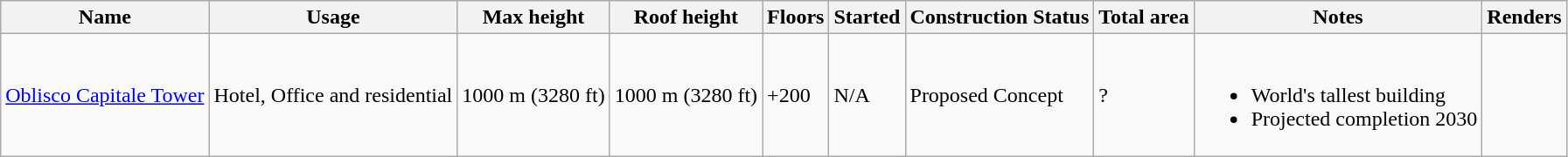<table class="wikitable sortable">
<tr>
<th>Name</th>
<th>Usage</th>
<th>Max height</th>
<th>Roof height</th>
<th>Floors</th>
<th>Started</th>
<th>Construction Status</th>
<th>Total area</th>
<th>Notes</th>
<th>Renders</th>
</tr>
<tr>
<td><a href='#'>Oblisco Capitale Tower</a></td>
<td>Hotel, Office and residential</td>
<td>1000 m (3280 ft)</td>
<td>1000 m (3280 ft)</td>
<td>+200</td>
<td>N/A</td>
<td>Proposed Concept</td>
<td>?</td>
<td><br><ul><li>World's tallest building</li><li>Projected completion 2030</li></ul></td>
<td></td>
</tr>
</table>
